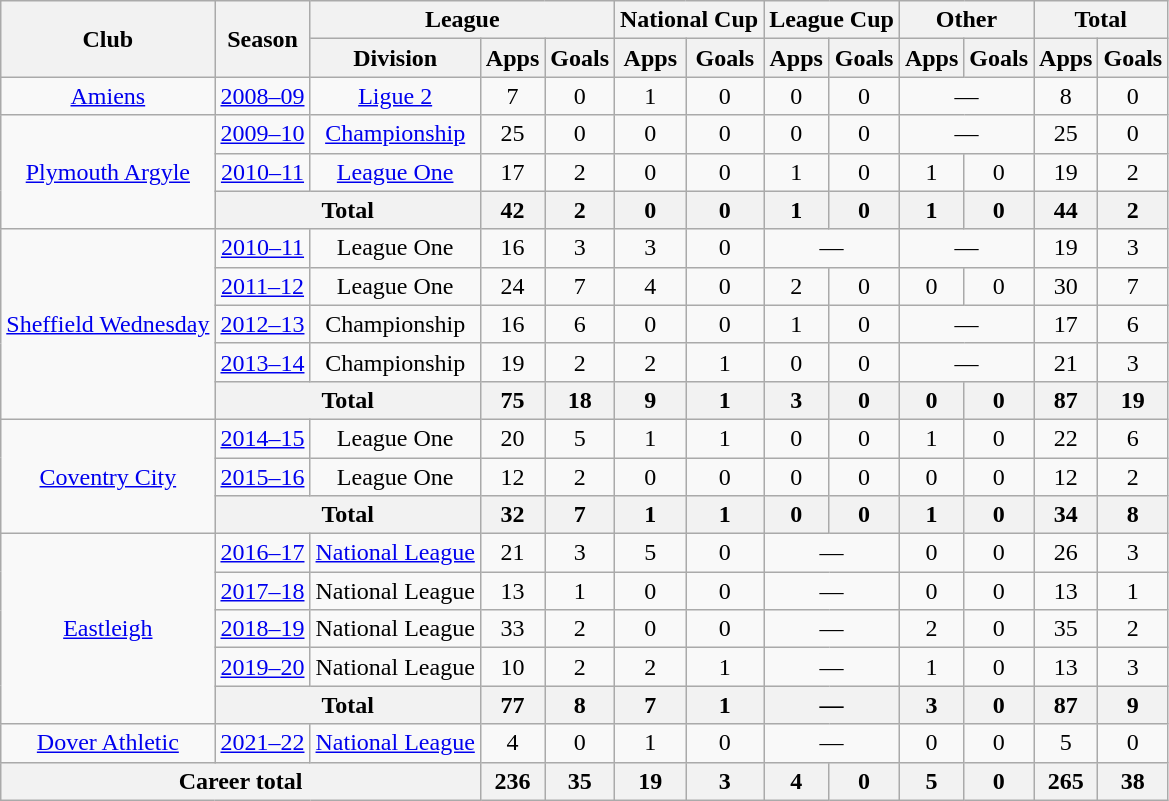<table class="wikitable" style="text-align: center">
<tr>
<th rowspan="2">Club</th>
<th rowspan="2">Season</th>
<th colspan="3">League</th>
<th colspan="2">National Cup</th>
<th colspan="2">League Cup</th>
<th colspan="2">Other</th>
<th colspan="2">Total</th>
</tr>
<tr>
<th scope="col">Division</th>
<th scope="col">Apps</th>
<th scope="col">Goals</th>
<th scope="col">Apps</th>
<th scope="col">Goals</th>
<th scope="col">Apps</th>
<th scope="col">Goals</th>
<th scope="col">Apps</th>
<th scope="col">Goals</th>
<th scope="col">Apps</th>
<th scope="col">Goals</th>
</tr>
<tr>
<td><a href='#'>Amiens</a></td>
<td><a href='#'>2008–09</a></td>
<td><a href='#'>Ligue 2</a></td>
<td>7</td>
<td>0</td>
<td>1</td>
<td>0</td>
<td>0</td>
<td>0</td>
<td colspan="2">—</td>
<td>8</td>
<td>0</td>
</tr>
<tr>
<td rowspan="3"><a href='#'>Plymouth Argyle</a></td>
<td><a href='#'>2009–10</a></td>
<td><a href='#'>Championship</a></td>
<td>25</td>
<td>0</td>
<td>0</td>
<td>0</td>
<td>0</td>
<td>0</td>
<td colspan="2">—</td>
<td>25</td>
<td>0</td>
</tr>
<tr>
<td><a href='#'>2010–11</a></td>
<td><a href='#'>League One</a></td>
<td>17</td>
<td>2</td>
<td>0</td>
<td>0</td>
<td>1</td>
<td>0</td>
<td>1</td>
<td>0</td>
<td>19</td>
<td>2</td>
</tr>
<tr>
<th colspan="2">Total</th>
<th>42</th>
<th>2</th>
<th>0</th>
<th>0</th>
<th>1</th>
<th>0</th>
<th>1</th>
<th>0</th>
<th>44</th>
<th>2</th>
</tr>
<tr>
<td rowspan="5"><a href='#'>Sheffield Wednesday</a></td>
<td><a href='#'>2010–11</a></td>
<td>League One</td>
<td>16</td>
<td>3</td>
<td>3</td>
<td>0</td>
<td colspan="2">—</td>
<td colspan="2">—</td>
<td>19</td>
<td>3</td>
</tr>
<tr>
<td><a href='#'>2011–12</a></td>
<td>League One</td>
<td>24</td>
<td>7</td>
<td>4</td>
<td>0</td>
<td>2</td>
<td>0</td>
<td>0</td>
<td>0</td>
<td>30</td>
<td>7</td>
</tr>
<tr>
<td><a href='#'>2012–13</a></td>
<td>Championship</td>
<td>16</td>
<td>6</td>
<td>0</td>
<td>0</td>
<td>1</td>
<td>0</td>
<td colspan="2">—</td>
<td>17</td>
<td>6</td>
</tr>
<tr>
<td><a href='#'>2013–14</a></td>
<td>Championship</td>
<td>19</td>
<td>2</td>
<td>2</td>
<td>1</td>
<td>0</td>
<td>0</td>
<td colspan="2">—</td>
<td>21</td>
<td>3</td>
</tr>
<tr>
<th colspan="2">Total</th>
<th>75</th>
<th>18</th>
<th>9</th>
<th>1</th>
<th>3</th>
<th>0</th>
<th>0</th>
<th>0</th>
<th>87</th>
<th>19</th>
</tr>
<tr>
<td rowspan="3"><a href='#'>Coventry City</a></td>
<td><a href='#'>2014–15</a></td>
<td>League One</td>
<td>20</td>
<td>5</td>
<td>1</td>
<td>1</td>
<td>0</td>
<td>0</td>
<td>1</td>
<td>0</td>
<td>22</td>
<td>6</td>
</tr>
<tr>
<td><a href='#'>2015–16</a></td>
<td>League One</td>
<td>12</td>
<td>2</td>
<td>0</td>
<td>0</td>
<td>0</td>
<td>0</td>
<td>0</td>
<td>0</td>
<td>12</td>
<td>2</td>
</tr>
<tr>
<th colspan="2">Total</th>
<th>32</th>
<th>7</th>
<th>1</th>
<th>1</th>
<th>0</th>
<th>0</th>
<th>1</th>
<th>0</th>
<th>34</th>
<th>8</th>
</tr>
<tr>
<td rowspan="5"><a href='#'>Eastleigh</a></td>
<td><a href='#'>2016–17</a></td>
<td><a href='#'>National League</a></td>
<td>21</td>
<td>3</td>
<td>5</td>
<td>0</td>
<td colspan="2">—</td>
<td>0</td>
<td>0</td>
<td>26</td>
<td>3</td>
</tr>
<tr>
<td><a href='#'>2017–18</a></td>
<td>National League</td>
<td>13</td>
<td>1</td>
<td>0</td>
<td>0</td>
<td colspan="2">—</td>
<td>0</td>
<td>0</td>
<td>13</td>
<td>1</td>
</tr>
<tr>
<td><a href='#'>2018–19</a></td>
<td>National League</td>
<td>33</td>
<td>2</td>
<td>0</td>
<td>0</td>
<td colspan="2">—</td>
<td>2</td>
<td>0</td>
<td>35</td>
<td>2</td>
</tr>
<tr>
<td><a href='#'>2019–20</a></td>
<td>National League</td>
<td>10</td>
<td>2</td>
<td>2</td>
<td>1</td>
<td colspan="2">—</td>
<td>1</td>
<td>0</td>
<td>13</td>
<td>3</td>
</tr>
<tr>
<th colspan="2">Total</th>
<th>77</th>
<th>8</th>
<th>7</th>
<th>1</th>
<th colspan="2">—</th>
<th>3</th>
<th>0</th>
<th>87</th>
<th>9</th>
</tr>
<tr>
<td><a href='#'>Dover Athletic</a></td>
<td><a href='#'>2021–22</a></td>
<td><a href='#'>National League</a></td>
<td>4</td>
<td>0</td>
<td>1</td>
<td>0</td>
<td colspan="2">—</td>
<td>0</td>
<td>0</td>
<td>5</td>
<td>0</td>
</tr>
<tr>
<th colspan="3">Career total</th>
<th>236</th>
<th>35</th>
<th>19</th>
<th>3</th>
<th>4</th>
<th>0</th>
<th>5</th>
<th>0</th>
<th>265</th>
<th>38</th>
</tr>
</table>
